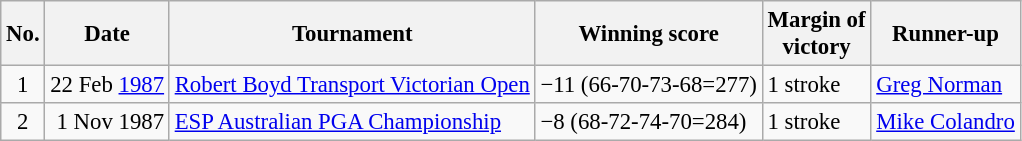<table class="wikitable" style="font-size:95%;">
<tr>
<th>No.</th>
<th>Date</th>
<th>Tournament</th>
<th>Winning score</th>
<th>Margin of<br>victory</th>
<th>Runner-up</th>
</tr>
<tr>
<td align=center>1</td>
<td align=right>22 Feb <a href='#'>1987</a></td>
<td><a href='#'>Robert Boyd Transport Victorian Open</a></td>
<td>−11 (66-70-73-68=277)</td>
<td>1 stroke</td>
<td> <a href='#'>Greg Norman</a></td>
</tr>
<tr>
<td align=center>2</td>
<td align=right>1 Nov 1987</td>
<td><a href='#'>ESP Australian PGA Championship</a></td>
<td>−8 (68-72-74-70=284)</td>
<td>1 stroke</td>
<td> <a href='#'>Mike Colandro</a></td>
</tr>
</table>
